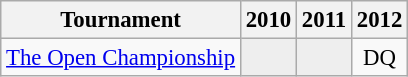<table class="wikitable" style="font-size:95%;text-align:center;">
<tr>
<th>Tournament</th>
<th>2010</th>
<th>2011</th>
<th>2012</th>
</tr>
<tr>
<td align=left><a href='#'>The Open Championship</a></td>
<td style="background:#eeeeee;"></td>
<td style="background:#eeeeee;"></td>
<td>DQ</td>
</tr>
</table>
